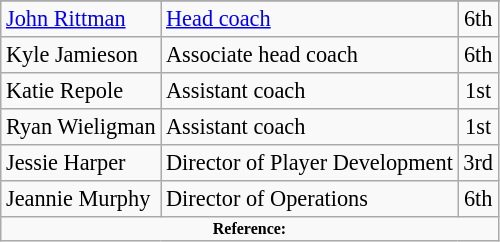<table class="wikitable" style="font-size:93%;">
<tr>
</tr>
<tr>
<td><a href='#'>John Rittman</a></td>
<td><a href='#'>Head coach</a></td>
<td align=center>6th</td>
</tr>
<tr>
<td>Kyle Jamieson</td>
<td>Associate head coach</td>
<td align=center>6th</td>
</tr>
<tr>
<td>Katie Repole</td>
<td>Assistant coach</td>
<td align=center>1st</td>
</tr>
<tr>
<td>Ryan Wieligman</td>
<td>Assistant coach</td>
<td align=center>1st</td>
</tr>
<tr>
<td>Jessie Harper</td>
<td>Director of Player Development</td>
<td align=center>3rd</td>
</tr>
<tr>
<td>Jeannie Murphy</td>
<td>Director of Operations</td>
<td align=center>6th</td>
</tr>
<tr>
<td colspan="4"  style="font-size:8pt; text-align:center;"><strong>Reference:</strong></td>
</tr>
</table>
